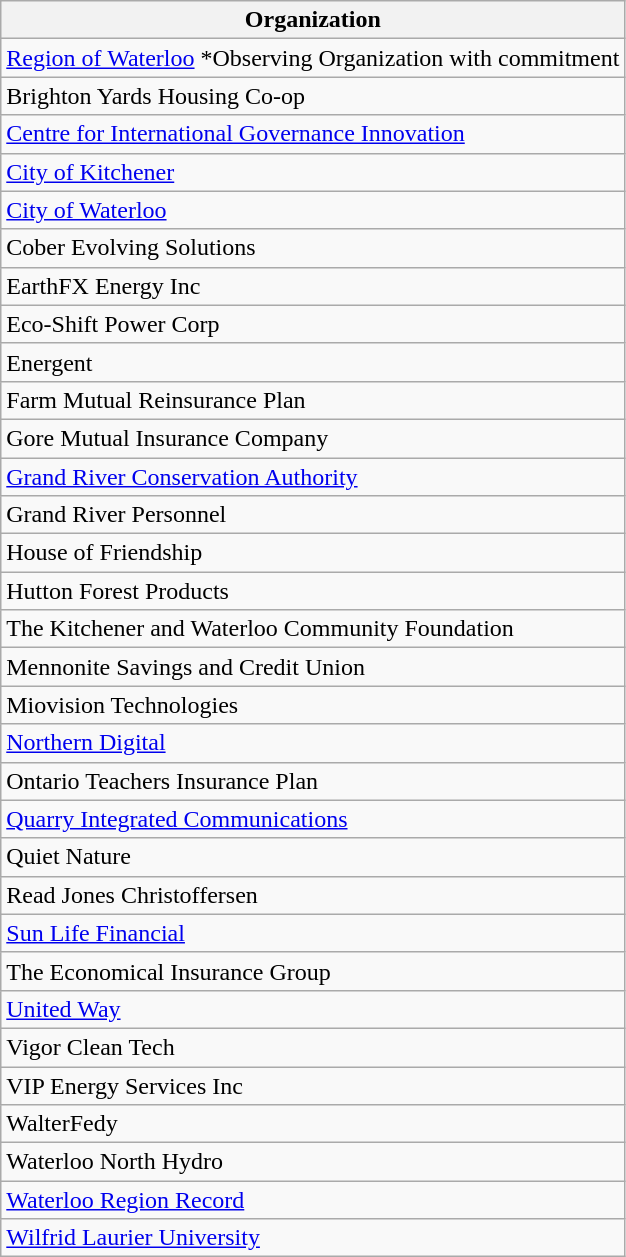<table class="wikitable">
<tr>
<th>Organization</th>
</tr>
<tr>
<td><a href='#'>Region of Waterloo</a> *Observing Organization with commitment</td>
</tr>
<tr>
<td>Brighton Yards Housing Co-op</td>
</tr>
<tr>
<td><a href='#'>Centre for International Governance Innovation</a></td>
</tr>
<tr>
<td><a href='#'>City of Kitchener</a></td>
</tr>
<tr>
<td><a href='#'>City of Waterloo</a></td>
</tr>
<tr>
<td>Cober Evolving Solutions</td>
</tr>
<tr>
<td>EarthFX Energy Inc</td>
</tr>
<tr>
<td>Eco-Shift Power Corp</td>
</tr>
<tr>
<td>Energent</td>
</tr>
<tr>
<td>Farm Mutual Reinsurance Plan</td>
</tr>
<tr>
<td>Gore Mutual Insurance Company</td>
</tr>
<tr>
<td><a href='#'>Grand River Conservation Authority</a></td>
</tr>
<tr>
<td>Grand River Personnel</td>
</tr>
<tr>
<td>House of Friendship</td>
</tr>
<tr>
<td>Hutton Forest Products</td>
</tr>
<tr>
<td>The Kitchener and Waterloo Community Foundation</td>
</tr>
<tr>
<td>Mennonite Savings and Credit Union</td>
</tr>
<tr>
<td>Miovision Technologies</td>
</tr>
<tr>
<td><a href='#'>Northern Digital</a></td>
</tr>
<tr>
<td>Ontario Teachers Insurance Plan</td>
</tr>
<tr>
<td><a href='#'>Quarry Integrated Communications</a></td>
</tr>
<tr>
<td>Quiet Nature</td>
</tr>
<tr>
<td>Read Jones Christoffersen</td>
</tr>
<tr>
<td><a href='#'>Sun Life Financial</a></td>
</tr>
<tr>
<td>The Economical Insurance Group</td>
</tr>
<tr>
<td><a href='#'>United Way</a></td>
</tr>
<tr>
<td>Vigor Clean Tech</td>
</tr>
<tr>
<td>VIP Energy Services Inc</td>
</tr>
<tr>
<td>WalterFedy</td>
</tr>
<tr>
<td>Waterloo North Hydro</td>
</tr>
<tr>
<td><a href='#'>Waterloo Region Record</a></td>
</tr>
<tr>
<td><a href='#'>Wilfrid Laurier University</a></td>
</tr>
</table>
